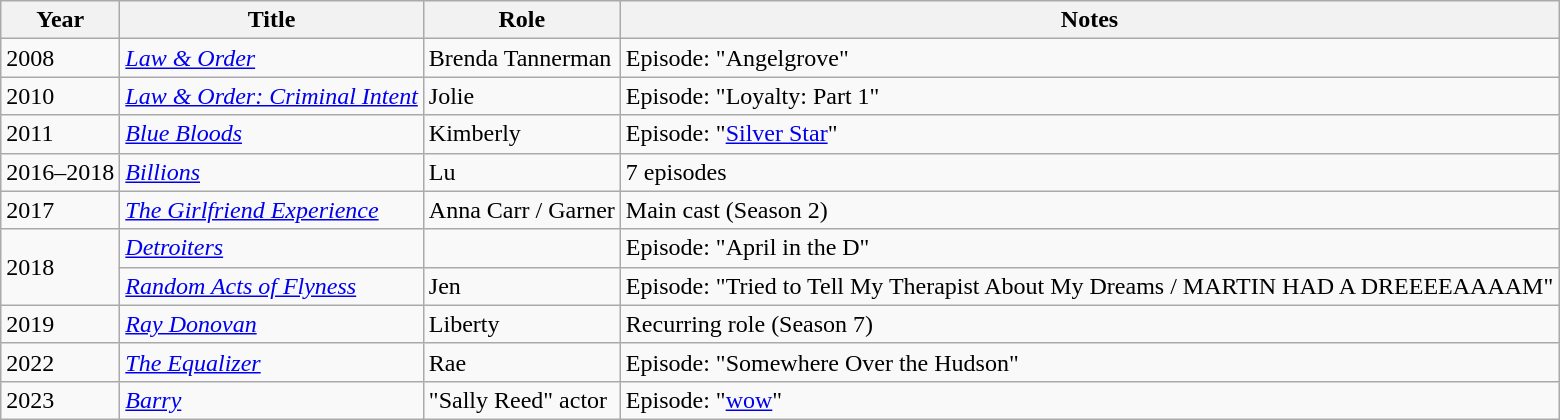<table class="wikitable plainrowheaders sortable" style="margin-right: 0;">
<tr>
<th scope="col">Year</th>
<th scope="col">Title</th>
<th scope="col">Role</th>
<th scope="col" class="unsortable">Notes</th>
</tr>
<tr>
<td>2008</td>
<td><em><a href='#'>Law & Order</a></em></td>
<td>Brenda Tannerman</td>
<td>Episode: "Angelgrove"</td>
</tr>
<tr>
<td>2010</td>
<td><em><a href='#'>Law & Order: Criminal Intent</a></em></td>
<td>Jolie</td>
<td>Episode: "Loyalty: Part 1"</td>
</tr>
<tr>
<td>2011</td>
<td><em><a href='#'>Blue Bloods</a></em></td>
<td>Kimberly</td>
<td>Episode: "<a href='#'>Silver Star</a>"</td>
</tr>
<tr>
<td>2016–2018</td>
<td><em><a href='#'>Billions</a></em></td>
<td>Lu</td>
<td>7 episodes</td>
</tr>
<tr>
<td>2017</td>
<td data-sort-value="Girlfriend Experience, The"><em><a href='#'>The Girlfriend Experience</a></em></td>
<td>Anna Carr / Garner</td>
<td>Main cast (Season 2)</td>
</tr>
<tr>
<td rowspan=2>2018</td>
<td><em><a href='#'>Detroiters</a></em></td>
<td></td>
<td>Episode: "April in the D"</td>
</tr>
<tr>
<td><em><a href='#'>Random Acts of Flyness</a></em></td>
<td>Jen</td>
<td>Episode: "Tried to Tell My Therapist About My Dreams / MARTIN HAD A DREEEEAAAAM"</td>
</tr>
<tr>
<td>2019</td>
<td><em><a href='#'>Ray Donovan</a></em></td>
<td>Liberty</td>
<td>Recurring role (Season 7)</td>
</tr>
<tr>
<td>2022</td>
<td data-sort-value="Equalizer, The"><em><a href='#'>The Equalizer</a></em></td>
<td>Rae</td>
<td>Episode: "Somewhere Over the Hudson"</td>
</tr>
<tr>
<td>2023</td>
<td><em><a href='#'>Barry</a></em></td>
<td>"Sally Reed" actor</td>
<td>Episode: "<a href='#'>wow</a>"</td>
</tr>
</table>
